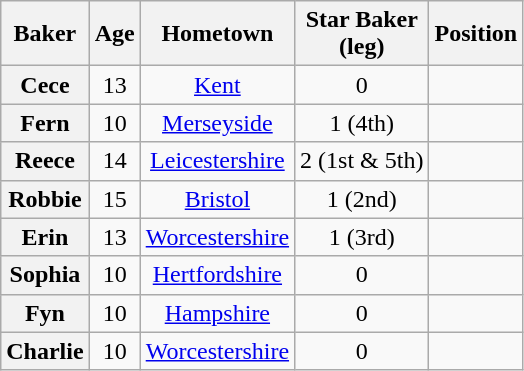<table class="wikitable sortable" style="display:inline-table; text-align:center">
<tr>
<th scope="col">Baker</th>
<th scope="col">Age</th>
<th scope="col">Hometown</th>
<th scope="col">Star Baker<br>(leg)</th>
<th scope="col">Position</th>
</tr>
<tr>
<th scope="row">Cece</th>
<td>13</td>
<td><a href='#'>Kent</a></td>
<td>0</td>
<td></td>
</tr>
<tr>
<th scope="row">Fern</th>
<td>10</td>
<td><a href='#'>Merseyside</a></td>
<td>1 (4th)</td>
<td></td>
</tr>
<tr>
<th scope="row">Reece</th>
<td>14</td>
<td><a href='#'>Leicestershire</a></td>
<td>2 (1st & 5th)</td>
<td></td>
</tr>
<tr>
<th scope="row">Robbie</th>
<td>15</td>
<td><a href='#'>Bristol</a></td>
<td>1 (2nd)</td>
<td></td>
</tr>
<tr>
<th scope="row">Erin</th>
<td>13</td>
<td><a href='#'>Worcestershire</a></td>
<td>1 (3rd)</td>
<td></td>
</tr>
<tr>
<th scope="row">Sophia</th>
<td>10</td>
<td><a href='#'>Hertfordshire</a></td>
<td>0</td>
<td></td>
</tr>
<tr>
<th scope="row">Fyn</th>
<td>10</td>
<td><a href='#'>Hampshire</a></td>
<td>0</td>
<td></td>
</tr>
<tr>
<th scope="row">Charlie</th>
<td>10</td>
<td><a href='#'>Worcestershire</a></td>
<td>0</td>
<td></td>
</tr>
</table>
